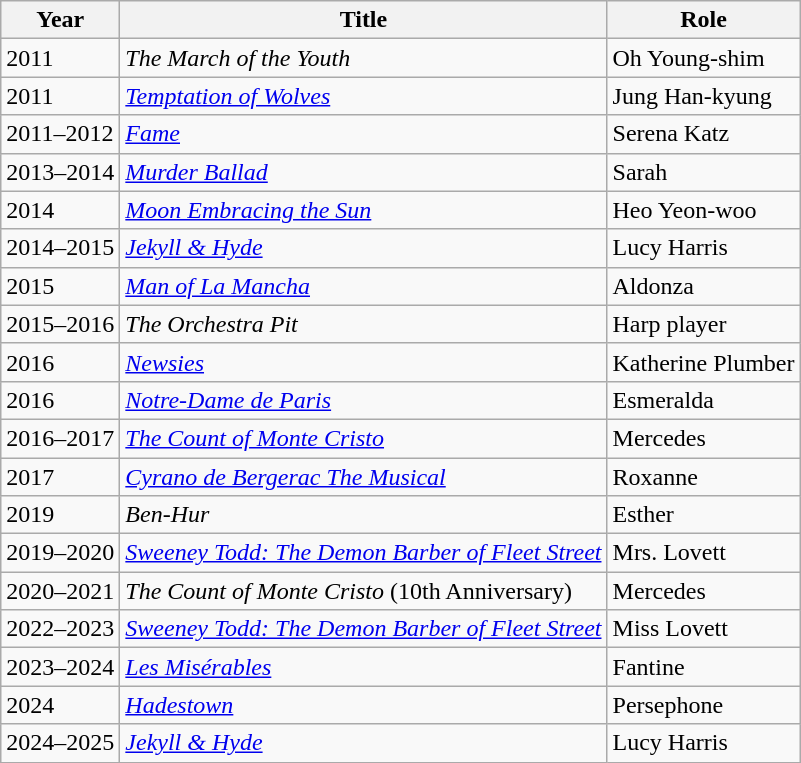<table class="wikitable">
<tr>
<th>Year</th>
<th>Title</th>
<th>Role</th>
</tr>
<tr>
<td>2011</td>
<td><em>The March of the Youth</em></td>
<td>Oh Young-shim</td>
</tr>
<tr>
<td>2011</td>
<td><em><a href='#'>Temptation of Wolves</a></em></td>
<td>Jung Han-kyung</td>
</tr>
<tr>
<td>2011–2012</td>
<td><em><a href='#'>Fame</a></em></td>
<td>Serena Katz</td>
</tr>
<tr>
<td>2013–2014</td>
<td><em><a href='#'>Murder Ballad</a></em></td>
<td>Sarah</td>
</tr>
<tr>
<td>2014</td>
<td><em><a href='#'>Moon Embracing the Sun</a></em></td>
<td>Heo Yeon-woo</td>
</tr>
<tr>
<td>2014–2015</td>
<td><em><a href='#'>Jekyll & Hyde</a></em></td>
<td>Lucy Harris</td>
</tr>
<tr>
<td>2015</td>
<td><em><a href='#'>Man of La Mancha</a></em></td>
<td>Aldonza</td>
</tr>
<tr>
<td>2015–2016</td>
<td><em>The Orchestra Pit </em></td>
<td>Harp player</td>
</tr>
<tr>
<td>2016</td>
<td><em><a href='#'>Newsies</a></em></td>
<td>Katherine Plumber</td>
</tr>
<tr>
<td>2016</td>
<td><em><a href='#'>Notre-Dame de Paris</a></em></td>
<td>Esmeralda</td>
</tr>
<tr>
<td>2016–2017</td>
<td><em><a href='#'>The Count of Monte Cristo</a></em></td>
<td>Mercedes</td>
</tr>
<tr>
<td>2017</td>
<td><em><a href='#'>Cyrano de Bergerac The Musical</a></em></td>
<td>Roxanne</td>
</tr>
<tr>
<td>2019</td>
<td><em>Ben-Hur</em></td>
<td>Esther</td>
</tr>
<tr>
<td>2019–2020</td>
<td><em><a href='#'>Sweeney Todd: The Demon Barber of Fleet Street</a></em></td>
<td>Mrs. Lovett</td>
</tr>
<tr>
<td>2020–2021</td>
<td><em>The Count of Monte Cristo</em> (10th Anniversary)</td>
<td>Mercedes</td>
</tr>
<tr>
<td>2022–2023</td>
<td><em><a href='#'>Sweeney Todd: The Demon Barber of Fleet Street</a></em></td>
<td>Miss Lovett</td>
</tr>
<tr>
<td>2023–2024</td>
<td><em><a href='#'>Les Misérables</a></em></td>
<td>Fantine</td>
</tr>
<tr>
<td>2024</td>
<td><em><a href='#'>Hadestown</a></em></td>
<td>Persephone</td>
</tr>
<tr>
<td>2024–2025</td>
<td><em><a href='#'>Jekyll & Hyde</a></em></td>
<td>Lucy Harris</td>
</tr>
</table>
